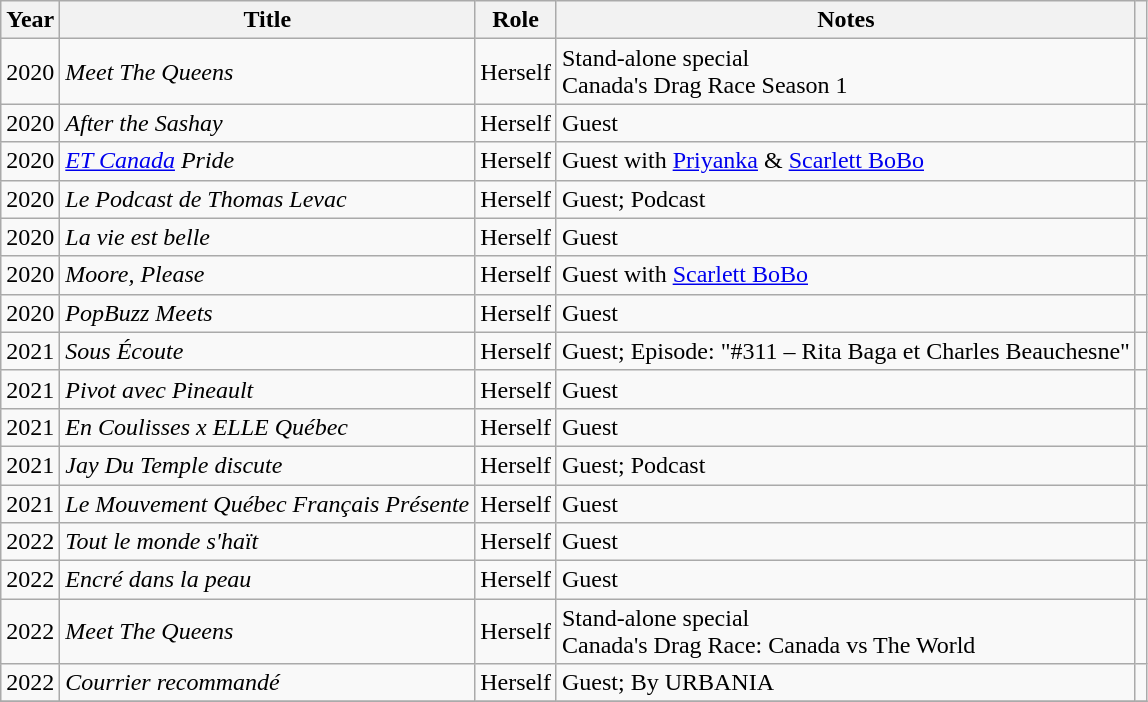<table class="wikitable plainrowheaders sortable">
<tr>
<th scope="col">Year</th>
<th scope="col">Title</th>
<th scope="col">Role</th>
<th scope="col">Notes</th>
<th style="text-align: center;" class="unsortable"></th>
</tr>
<tr>
<td>2020</td>
<td><em>Meet The Queens</em></td>
<td>Herself</td>
<td>Stand-alone special<br>Canada's Drag Race Season 1</td>
<td></td>
</tr>
<tr>
<td>2020</td>
<td><em>After the Sashay</em></td>
<td>Herself</td>
<td>Guest</td>
<td></td>
</tr>
<tr>
<td>2020</td>
<td><em><a href='#'>ET Canada</a> Pride</em></td>
<td>Herself</td>
<td>Guest with <a href='#'>Priyanka</a> & <a href='#'>Scarlett BoBo</a></td>
<td></td>
</tr>
<tr>
<td>2020</td>
<td><em>Le Podcast de Thomas Levac</em></td>
<td>Herself</td>
<td>Guest; Podcast</td>
<td></td>
</tr>
<tr>
<td>2020</td>
<td><em>La vie est belle</em></td>
<td>Herself</td>
<td>Guest</td>
<td></td>
</tr>
<tr>
<td>2020</td>
<td><em>Moore, Please</em></td>
<td>Herself</td>
<td>Guest with <a href='#'>Scarlett BoBo</a></td>
<td></td>
</tr>
<tr>
<td>2020</td>
<td><em>PopBuzz Meets</em></td>
<td>Herself</td>
<td>Guest</td>
<td></td>
</tr>
<tr>
<td>2021</td>
<td><em>Sous Écoute</em></td>
<td>Herself</td>
<td>Guest; Episode: "#311 – Rita Baga et Charles Beauchesne"</td>
<td></td>
</tr>
<tr>
<td>2021</td>
<td><em>Pivot avec Pineault</em></td>
<td>Herself</td>
<td>Guest</td>
<td></td>
</tr>
<tr>
<td>2021</td>
<td><em>En Coulisses x ELLE Québec</em></td>
<td>Herself</td>
<td>Guest</td>
<td></td>
</tr>
<tr>
<td>2021</td>
<td><em>Jay Du Temple discute</em></td>
<td>Herself</td>
<td>Guest; Podcast</td>
<td></td>
</tr>
<tr>
<td>2021</td>
<td><em>Le Mouvement Québec Français Présente</em></td>
<td>Herself</td>
<td>Guest</td>
<td></td>
</tr>
<tr>
<td>2022</td>
<td><em>Tout le monde s'haït</em></td>
<td>Herself</td>
<td>Guest</td>
<td></td>
</tr>
<tr>
<td>2022</td>
<td><em>Encré dans la peau</em></td>
<td>Herself</td>
<td>Guest</td>
<td></td>
</tr>
<tr>
<td>2022</td>
<td><em>Meet The Queens</em></td>
<td>Herself</td>
<td>Stand-alone special<br>Canada's Drag Race: Canada vs The World</td>
<td></td>
</tr>
<tr>
<td>2022</td>
<td><em>Courrier recommandé</em></td>
<td>Herself</td>
<td>Guest; By URBANIA</td>
<td></td>
</tr>
<tr>
</tr>
</table>
